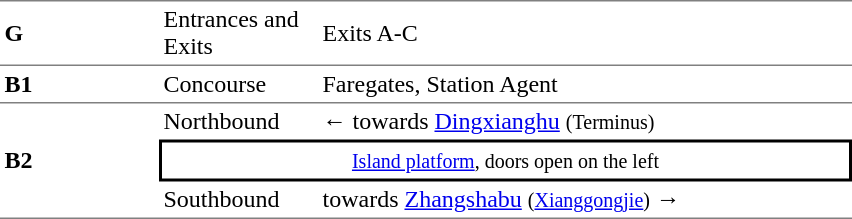<table cellspacing=0 cellpadding=3>
<tr>
<td style="border-top:solid 1px gray;border-bottom:solid 1px gray;" width=100><strong>G</strong></td>
<td style="border-top:solid 1px gray;border-bottom:solid 1px gray;" width=100>Entrances and Exits</td>
<td style="border-top:solid 1px gray;border-bottom:solid 1px gray;" width=350>Exits A-C</td>
</tr>
<tr>
<td style="border-bottom:solid 1px gray;"><strong>B1</strong></td>
<td style="border-bottom:solid 1px gray;">Concourse</td>
<td style="border-bottom:solid 1px gray;">Faregates, Station Agent</td>
</tr>
<tr>
<td style="border-bottom:solid 1px gray;" rowspan=3><strong>B2</strong></td>
<td>Northbound</td>
<td>←  towards <a href='#'>Dingxianghu</a> <small>(Terminus)</small></td>
</tr>
<tr>
<td style="border-right:solid 2px black;border-left:solid 2px black;border-top:solid 2px black;border-bottom:solid 2px black;text-align:center;" colspan=2><small><a href='#'>Island platform</a>, doors open on the left</small></td>
</tr>
<tr>
<td style="border-bottom:solid 1px gray;">Southbound</td>
<td style="border-bottom:solid 1px gray;">  towards <a href='#'>Zhangshabu</a> <small>(<a href='#'>Xianggongjie</a>)</small> →</td>
</tr>
</table>
